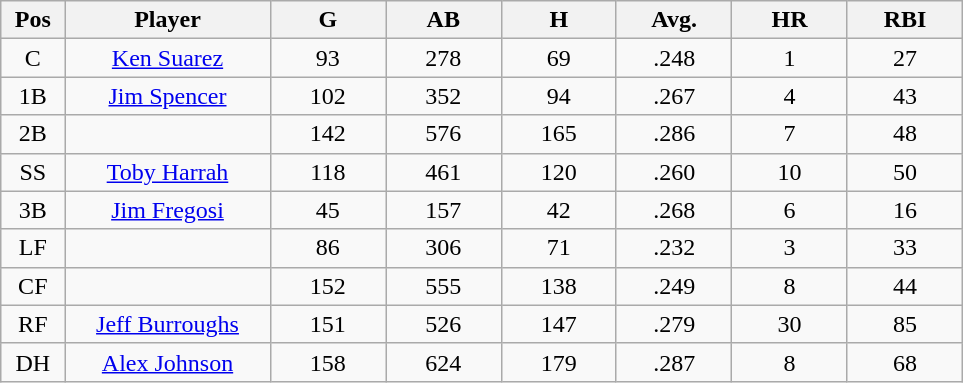<table class="wikitable sortable">
<tr>
<th bgcolor="#DDDDFF" width="5%">Pos</th>
<th bgcolor="#DDDDFF" width="16%">Player</th>
<th bgcolor="#DDDDFF" width="9%">G</th>
<th bgcolor="#DDDDFF" width="9%">AB</th>
<th bgcolor="#DDDDFF" width="9%">H</th>
<th bgcolor="#DDDDFF" width="9%">Avg.</th>
<th bgcolor="#DDDDFF" width="9%">HR</th>
<th bgcolor="#DDDDFF" width="9%">RBI</th>
</tr>
<tr align="center">
<td>C</td>
<td><a href='#'>Ken Suarez</a></td>
<td>93</td>
<td>278</td>
<td>69</td>
<td>.248</td>
<td>1</td>
<td>27</td>
</tr>
<tr align=center>
<td>1B</td>
<td><a href='#'>Jim Spencer</a></td>
<td>102</td>
<td>352</td>
<td>94</td>
<td>.267</td>
<td>4</td>
<td>43</td>
</tr>
<tr align=center>
<td>2B</td>
<td></td>
<td>142</td>
<td>576</td>
<td>165</td>
<td>.286</td>
<td>7</td>
<td>48</td>
</tr>
<tr align="center">
<td>SS</td>
<td><a href='#'>Toby Harrah</a></td>
<td>118</td>
<td>461</td>
<td>120</td>
<td>.260</td>
<td>10</td>
<td>50</td>
</tr>
<tr align=center>
<td>3B</td>
<td><a href='#'>Jim Fregosi</a></td>
<td>45</td>
<td>157</td>
<td>42</td>
<td>.268</td>
<td>6</td>
<td>16</td>
</tr>
<tr align=center>
<td>LF</td>
<td></td>
<td>86</td>
<td>306</td>
<td>71</td>
<td>.232</td>
<td>3</td>
<td>33</td>
</tr>
<tr align="center">
<td>CF</td>
<td></td>
<td>152</td>
<td>555</td>
<td>138</td>
<td>.249</td>
<td>8</td>
<td>44</td>
</tr>
<tr align="center">
<td>RF</td>
<td><a href='#'>Jeff Burroughs</a></td>
<td>151</td>
<td>526</td>
<td>147</td>
<td>.279</td>
<td>30</td>
<td>85</td>
</tr>
<tr align=center>
<td>DH</td>
<td><a href='#'>Alex Johnson</a></td>
<td>158</td>
<td>624</td>
<td>179</td>
<td>.287</td>
<td>8</td>
<td>68</td>
</tr>
</table>
